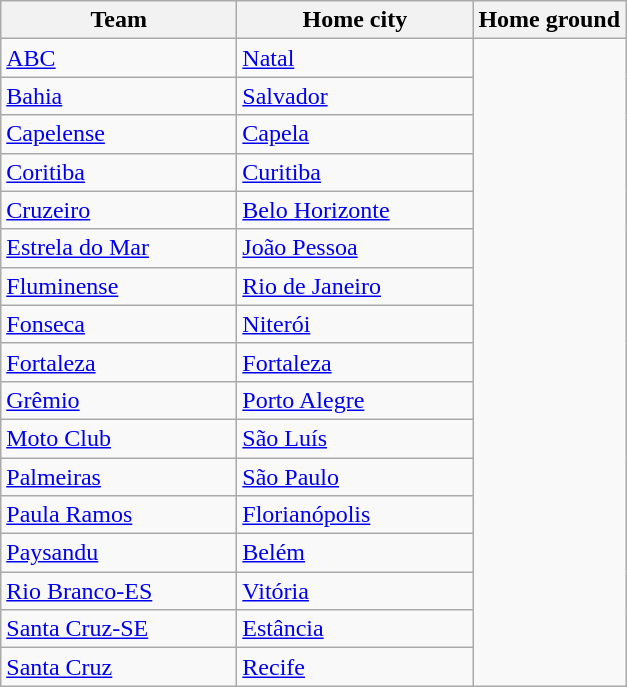<table class="wikitable sortable">
<tr>
<th width="150">Team</th>
<th width="150">Home city</th>
<th>Home ground</th>
</tr>
<tr>
<td> <a href='#'>ABC</a></td>
<td><a href='#'>Natal</a></td>
</tr>
<tr>
<td> <a href='#'>Bahia</a></td>
<td><a href='#'>Salvador</a></td>
</tr>
<tr>
<td> <a href='#'>Capelense</a></td>
<td><a href='#'>Capela</a></td>
</tr>
<tr>
<td> <a href='#'>Coritiba</a></td>
<td><a href='#'>Curitiba</a></td>
</tr>
<tr>
<td> <a href='#'>Cruzeiro</a></td>
<td><a href='#'>Belo Horizonte</a></td>
</tr>
<tr>
<td> <a href='#'>Estrela do Mar</a></td>
<td><a href='#'>João Pessoa</a></td>
</tr>
<tr>
<td> <a href='#'>Fluminense</a></td>
<td><a href='#'>Rio de Janeiro</a></td>
</tr>
<tr>
<td> <a href='#'>Fonseca</a></td>
<td><a href='#'>Niterói</a></td>
</tr>
<tr>
<td> <a href='#'>Fortaleza</a></td>
<td><a href='#'>Fortaleza</a></td>
</tr>
<tr>
<td> <a href='#'>Grêmio</a></td>
<td><a href='#'>Porto Alegre</a></td>
</tr>
<tr>
<td> <a href='#'>Moto Club</a></td>
<td><a href='#'>São Luís</a></td>
</tr>
<tr>
<td> <a href='#'>Palmeiras</a></td>
<td><a href='#'>São Paulo</a></td>
</tr>
<tr>
<td> <a href='#'>Paula Ramos</a></td>
<td><a href='#'>Florianópolis</a></td>
</tr>
<tr>
<td> <a href='#'>Paysandu</a></td>
<td><a href='#'>Belém</a></td>
</tr>
<tr>
<td> <a href='#'>Rio Branco-ES</a></td>
<td><a href='#'>Vitória</a></td>
</tr>
<tr>
<td> <a href='#'>Santa Cruz-SE</a></td>
<td><a href='#'>Estância</a></td>
</tr>
<tr>
<td> <a href='#'>Santa Cruz</a></td>
<td><a href='#'>Recife</a></td>
</tr>
</table>
